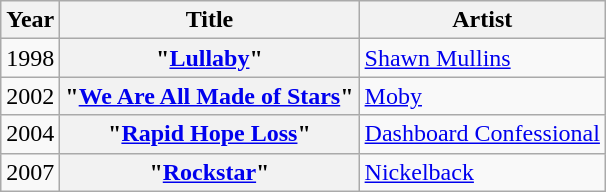<table class="wikitable sortable plainrowheaders">
<tr>
<th scope="col">Year</th>
<th scope="col">Title</th>
<th scope="col">Artist</th>
</tr>
<tr>
<td>1998</td>
<th scope="row">"<a href='#'>Lullaby</a>"</th>
<td><a href='#'>Shawn Mullins</a></td>
</tr>
<tr>
<td>2002</td>
<th scope="row">"<a href='#'>We Are All Made of Stars</a>"</th>
<td><a href='#'>Moby</a></td>
</tr>
<tr>
<td>2004</td>
<th scope="row">"<a href='#'>Rapid Hope Loss</a>"</th>
<td><a href='#'>Dashboard Confessional</a></td>
</tr>
<tr>
<td>2007</td>
<th scope="row">"<a href='#'>Rockstar</a>"</th>
<td><a href='#'>Nickelback</a></td>
</tr>
</table>
